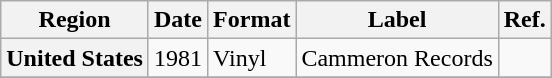<table class="wikitable plainrowheaders">
<tr>
<th scope="col">Region</th>
<th scope="col">Date</th>
<th scope="col">Format</th>
<th scope="col">Label</th>
<th scope="col">Ref.</th>
</tr>
<tr>
<th scope="row">United States</th>
<td>1981</td>
<td>Vinyl</td>
<td>Cammeron Records</td>
<td></td>
</tr>
<tr>
</tr>
</table>
